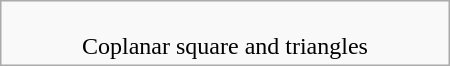<table class=wikitable width=300>
<tr align=center>
<td><br>Coplanar square and triangles</td>
</tr>
</table>
